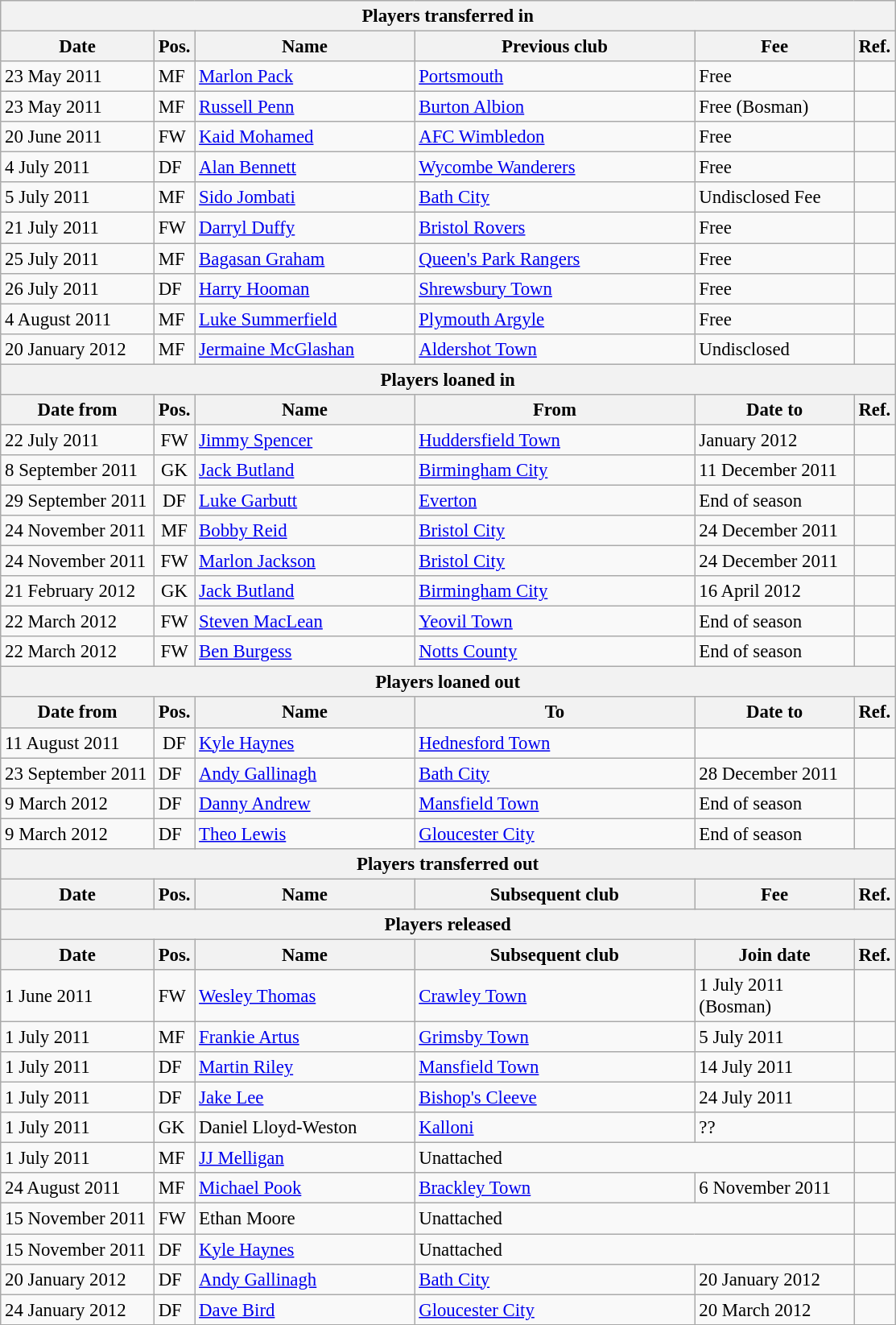<table class="wikitable" style="font-size:95%;">
<tr>
<th colspan="6">Players transferred in</th>
</tr>
<tr>
<th width="120px">Date</th>
<th width="25px">Pos.</th>
<th width="175px">Name</th>
<th width="225px">Previous club</th>
<th width="125px">Fee</th>
<th width="25px">Ref.</th>
</tr>
<tr>
<td>23 May 2011</td>
<td>MF</td>
<td> <a href='#'>Marlon Pack</a></td>
<td> <a href='#'>Portsmouth</a></td>
<td>Free</td>
<td></td>
</tr>
<tr>
<td>23 May 2011</td>
<td>MF</td>
<td> <a href='#'>Russell Penn</a></td>
<td> <a href='#'>Burton Albion</a></td>
<td>Free (Bosman)</td>
<td></td>
</tr>
<tr>
<td>20 June 2011</td>
<td>FW</td>
<td> <a href='#'>Kaid Mohamed</a></td>
<td> <a href='#'>AFC Wimbledon</a></td>
<td>Free</td>
<td></td>
</tr>
<tr>
<td>4 July 2011</td>
<td>DF</td>
<td> <a href='#'>Alan Bennett</a></td>
<td> <a href='#'>Wycombe Wanderers</a></td>
<td>Free</td>
<td></td>
</tr>
<tr>
<td>5 July 2011</td>
<td>MF</td>
<td> <a href='#'>Sido Jombati</a></td>
<td> <a href='#'>Bath City</a></td>
<td>Undisclosed Fee</td>
<td></td>
</tr>
<tr>
<td>21 July 2011</td>
<td>FW</td>
<td> <a href='#'>Darryl Duffy</a></td>
<td> <a href='#'>Bristol Rovers</a></td>
<td>Free</td>
<td></td>
</tr>
<tr>
<td>25 July 2011</td>
<td>MF</td>
<td> <a href='#'>Bagasan Graham</a></td>
<td> <a href='#'>Queen's Park Rangers</a></td>
<td>Free</td>
<td></td>
</tr>
<tr>
<td>26 July 2011</td>
<td>DF</td>
<td> <a href='#'>Harry Hooman</a></td>
<td> <a href='#'>Shrewsbury Town</a></td>
<td>Free</td>
<td></td>
</tr>
<tr>
<td>4 August 2011</td>
<td>MF</td>
<td> <a href='#'>Luke Summerfield</a></td>
<td> <a href='#'>Plymouth Argyle</a></td>
<td>Free</td>
<td></td>
</tr>
<tr>
<td>20 January 2012</td>
<td>MF</td>
<td> <a href='#'>Jermaine McGlashan</a></td>
<td> <a href='#'>Aldershot Town</a></td>
<td>Undisclosed</td>
<td></td>
</tr>
<tr>
<th colspan="6">Players loaned in</th>
</tr>
<tr>
<th>Date from</th>
<th>Pos.</th>
<th>Name</th>
<th>From</th>
<th>Date to</th>
<th>Ref.</th>
</tr>
<tr>
<td>22 July 2011</td>
<td align="center">FW</td>
<td> <a href='#'>Jimmy Spencer</a></td>
<td> <a href='#'>Huddersfield Town</a></td>
<td>January 2012</td>
<td align="center"></td>
</tr>
<tr>
<td>8 September 2011</td>
<td align="center">GK</td>
<td> <a href='#'>Jack Butland</a></td>
<td> <a href='#'>Birmingham City</a></td>
<td>11 December 2011</td>
<td align="center"></td>
</tr>
<tr>
<td>29 September 2011</td>
<td align="center">DF</td>
<td> <a href='#'>Luke Garbutt</a></td>
<td> <a href='#'>Everton</a></td>
<td>End of season</td>
<td align="center"></td>
</tr>
<tr>
<td>24 November 2011</td>
<td align="center">MF</td>
<td> <a href='#'>Bobby Reid</a></td>
<td> <a href='#'>Bristol City</a></td>
<td>24 December 2011</td>
<td align="center"></td>
</tr>
<tr>
<td>24 November 2011</td>
<td align="center">FW</td>
<td> <a href='#'>Marlon Jackson</a></td>
<td> <a href='#'>Bristol City</a></td>
<td>24 December 2011</td>
<td align="center"></td>
</tr>
<tr>
<td>21 February 2012</td>
<td align="center">GK</td>
<td> <a href='#'>Jack Butland</a></td>
<td> <a href='#'>Birmingham City</a></td>
<td>16 April 2012</td>
<td align="center"></td>
</tr>
<tr>
<td>22 March 2012</td>
<td align="center">FW</td>
<td> <a href='#'>Steven MacLean</a></td>
<td> <a href='#'>Yeovil Town</a></td>
<td>End of season</td>
<td align="center"></td>
</tr>
<tr>
<td>22 March 2012</td>
<td align="center">FW</td>
<td> <a href='#'>Ben Burgess</a></td>
<td> <a href='#'>Notts County</a></td>
<td>End of season</td>
<td align="center"></td>
</tr>
<tr>
<th colspan="6">Players loaned out</th>
</tr>
<tr>
<th>Date from</th>
<th>Pos.</th>
<th>Name</th>
<th>To</th>
<th>Date to</th>
<th>Ref.</th>
</tr>
<tr>
<td>11 August 2011</td>
<td align="center">DF</td>
<td> <a href='#'>Kyle Haynes</a></td>
<td> <a href='#'>Hednesford Town</a></td>
<td></td>
<td align="center"></td>
</tr>
<tr>
<td>23 September 2011</td>
<td>DF</td>
<td> <a href='#'>Andy Gallinagh</a></td>
<td> <a href='#'>Bath City</a></td>
<td>28 December 2011</td>
<td></td>
</tr>
<tr>
<td>9 March 2012</td>
<td>DF</td>
<td> <a href='#'>Danny Andrew</a></td>
<td> <a href='#'>Mansfield Town</a></td>
<td>End of season</td>
<td></td>
</tr>
<tr>
<td>9 March 2012</td>
<td>DF</td>
<td> <a href='#'>Theo Lewis</a></td>
<td> <a href='#'>Gloucester City</a></td>
<td>End of season</td>
<td></td>
</tr>
<tr>
<th colspan="6">Players transferred out</th>
</tr>
<tr>
<th>Date</th>
<th>Pos.</th>
<th>Name</th>
<th>Subsequent club</th>
<th>Fee</th>
<th>Ref.</th>
</tr>
<tr>
<th colspan="6">Players released</th>
</tr>
<tr>
<th>Date</th>
<th>Pos.</th>
<th>Name</th>
<th>Subsequent club</th>
<th>Join date</th>
<th>Ref.</th>
</tr>
<tr>
<td>1 June 2011</td>
<td>FW</td>
<td> <a href='#'>Wesley Thomas</a></td>
<td> <a href='#'>Crawley Town</a></td>
<td>1 July 2011 (Bosman)</td>
<td></td>
</tr>
<tr>
<td>1 July 2011</td>
<td>MF</td>
<td> <a href='#'>Frankie Artus</a></td>
<td> <a href='#'>Grimsby Town</a></td>
<td>5 July 2011</td>
<td></td>
</tr>
<tr>
<td>1 July 2011</td>
<td>DF</td>
<td> <a href='#'>Martin Riley</a></td>
<td> <a href='#'>Mansfield Town</a></td>
<td>14 July 2011</td>
<td></td>
</tr>
<tr>
<td>1 July 2011</td>
<td>DF</td>
<td> <a href='#'>Jake Lee</a></td>
<td> <a href='#'>Bishop's Cleeve</a></td>
<td>24 July 2011</td>
<td></td>
</tr>
<tr>
<td>1 July 2011</td>
<td>GK</td>
<td> Daniel Lloyd-Weston</td>
<td> <a href='#'>Kalloni</a></td>
<td>??</td>
<td></td>
</tr>
<tr>
<td>1 July 2011</td>
<td>MF</td>
<td> <a href='#'>JJ Melligan</a></td>
<td colspan="2">Unattached</td>
<td></td>
</tr>
<tr>
<td>24 August 2011</td>
<td>MF</td>
<td> <a href='#'>Michael Pook</a></td>
<td> <a href='#'>Brackley Town</a></td>
<td>6 November 2011</td>
<td></td>
</tr>
<tr>
<td>15 November 2011</td>
<td>FW</td>
<td> Ethan Moore</td>
<td colspan="2">Unattached</td>
<td></td>
</tr>
<tr>
<td>15 November 2011</td>
<td>DF</td>
<td> <a href='#'>Kyle Haynes</a></td>
<td colspan="2">Unattached</td>
<td></td>
</tr>
<tr>
<td>20 January 2012</td>
<td>DF</td>
<td> <a href='#'>Andy Gallinagh</a></td>
<td> <a href='#'>Bath City</a></td>
<td>20 January 2012</td>
<td></td>
</tr>
<tr>
<td>24 January 2012</td>
<td>DF</td>
<td> <a href='#'>Dave Bird</a></td>
<td> <a href='#'>Gloucester City</a></td>
<td>20 March 2012</td>
<td></td>
</tr>
</table>
